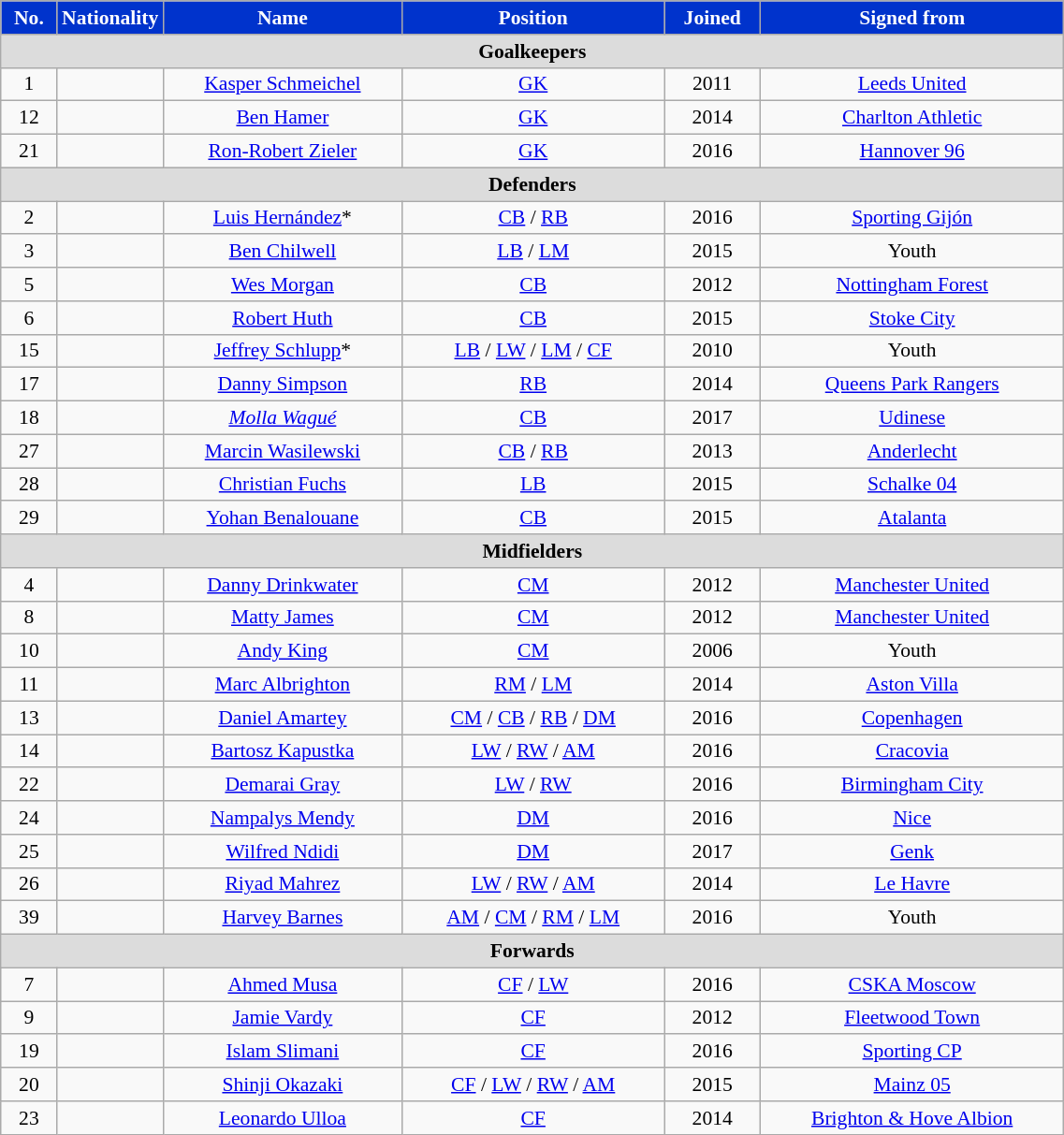<table class="wikitable"  style="text-align:center; font-size:90%; width:60%;">
<tr>
<th style="background:#03c; color:white;">No.</th>
<th style="background:#03c; color:white; width:55px;">Nationality</th>
<th style="background:#03c; color:white;">Name</th>
<th style="background:#03c; color:white;">Position</th>
<th style="background:#03c; color:white;">Joined</th>
<th style="background:#03c; color:white;">Signed from</th>
</tr>
<tr>
<th colspan="6"  style="background:#DCDCDC;">Goalkeepers</th>
</tr>
<tr>
<td>1</td>
<td></td>
<td><a href='#'>Kasper Schmeichel</a></td>
<td><a href='#'>GK</a></td>
<td>2011</td>
<td> <a href='#'>Leeds United</a></td>
</tr>
<tr>
<td>12</td>
<td></td>
<td><a href='#'>Ben Hamer</a></td>
<td><a href='#'>GK</a></td>
<td>2014</td>
<td> <a href='#'>Charlton Athletic</a></td>
</tr>
<tr>
<td>21</td>
<td></td>
<td><a href='#'>Ron-Robert Zieler</a></td>
<td><a href='#'>GK</a></td>
<td>2016</td>
<td> <a href='#'>Hannover 96</a></td>
</tr>
<tr>
<th colspan="6"  style="background:#DCDCDC;">Defenders</th>
</tr>
<tr>
<td>2</td>
<td></td>
<td><a href='#'>Luis Hernández</a>*</td>
<td><a href='#'>CB</a> / <a href='#'>RB</a></td>
<td>2016</td>
<td> <a href='#'>Sporting Gijón</a></td>
</tr>
<tr>
<td>3</td>
<td></td>
<td><a href='#'>Ben Chilwell</a></td>
<td><a href='#'>LB</a> / <a href='#'>LM</a></td>
<td>2015</td>
<td>Youth</td>
</tr>
<tr>
<td>5</td>
<td></td>
<td><a href='#'>Wes Morgan</a></td>
<td><a href='#'>CB</a></td>
<td>2012</td>
<td> <a href='#'>Nottingham Forest</a></td>
</tr>
<tr>
<td>6</td>
<td></td>
<td><a href='#'>Robert Huth</a></td>
<td><a href='#'>CB</a></td>
<td>2015</td>
<td> <a href='#'>Stoke City</a></td>
</tr>
<tr>
<td>15</td>
<td></td>
<td><a href='#'>Jeffrey Schlupp</a>*</td>
<td><a href='#'>LB</a> / <a href='#'>LW</a> / <a href='#'>LM</a> / <a href='#'>CF</a></td>
<td>2010</td>
<td>Youth</td>
</tr>
<tr>
<td>17</td>
<td></td>
<td><a href='#'>Danny Simpson</a></td>
<td><a href='#'>RB</a></td>
<td>2014</td>
<td> <a href='#'>Queens Park Rangers</a></td>
</tr>
<tr>
<td>18</td>
<td></td>
<td><em><a href='#'>Molla Wagué</a></em></td>
<td><a href='#'>CB</a></td>
<td>2017</td>
<td> <a href='#'>Udinese</a></td>
</tr>
<tr>
<td>27</td>
<td></td>
<td><a href='#'>Marcin Wasilewski</a></td>
<td><a href='#'>CB</a> / <a href='#'>RB</a></td>
<td>2013</td>
<td> <a href='#'>Anderlecht</a></td>
</tr>
<tr>
<td>28</td>
<td></td>
<td><a href='#'>Christian Fuchs</a></td>
<td><a href='#'>LB</a></td>
<td>2015</td>
<td> <a href='#'>Schalke 04</a></td>
</tr>
<tr>
<td>29</td>
<td></td>
<td><a href='#'>Yohan Benalouane</a></td>
<td><a href='#'>CB</a></td>
<td>2015</td>
<td> <a href='#'>Atalanta</a></td>
</tr>
<tr>
<th colspan="6"  style="background:#DCDCDC;">Midfielders</th>
</tr>
<tr>
<td>4</td>
<td></td>
<td><a href='#'>Danny Drinkwater</a></td>
<td><a href='#'>CM</a></td>
<td>2012</td>
<td> <a href='#'>Manchester United</a></td>
</tr>
<tr>
<td>8</td>
<td></td>
<td><a href='#'>Matty James</a></td>
<td><a href='#'>CM</a></td>
<td>2012</td>
<td> <a href='#'>Manchester United</a></td>
</tr>
<tr>
<td>10</td>
<td></td>
<td><a href='#'>Andy King</a></td>
<td><a href='#'>CM</a></td>
<td>2006</td>
<td>Youth</td>
</tr>
<tr>
<td>11</td>
<td></td>
<td><a href='#'>Marc Albrighton</a></td>
<td><a href='#'>RM</a> / <a href='#'>LM</a></td>
<td>2014</td>
<td> <a href='#'>Aston Villa</a></td>
</tr>
<tr>
<td>13</td>
<td></td>
<td><a href='#'>Daniel Amartey</a></td>
<td><a href='#'>CM</a> / <a href='#'>CB</a> / <a href='#'>RB</a> / <a href='#'>DM</a></td>
<td>2016</td>
<td> <a href='#'>Copenhagen</a></td>
</tr>
<tr>
<td>14</td>
<td></td>
<td><a href='#'>Bartosz Kapustka</a></td>
<td><a href='#'>LW</a> / <a href='#'>RW</a> / <a href='#'>AM</a></td>
<td>2016</td>
<td> <a href='#'>Cracovia</a></td>
</tr>
<tr>
<td>22</td>
<td></td>
<td><a href='#'>Demarai Gray</a></td>
<td><a href='#'>LW</a> / <a href='#'>RW</a></td>
<td>2016</td>
<td> <a href='#'>Birmingham City</a></td>
</tr>
<tr>
<td>24</td>
<td></td>
<td><a href='#'>Nampalys Mendy</a></td>
<td><a href='#'>DM</a></td>
<td>2016</td>
<td> <a href='#'>Nice</a></td>
</tr>
<tr>
<td>25</td>
<td></td>
<td><a href='#'>Wilfred Ndidi</a></td>
<td><a href='#'>DM</a></td>
<td>2017</td>
<td> <a href='#'>Genk</a></td>
</tr>
<tr>
<td>26</td>
<td></td>
<td><a href='#'>Riyad Mahrez</a></td>
<td><a href='#'>LW</a> / <a href='#'>RW</a> / <a href='#'>AM</a></td>
<td>2014</td>
<td> <a href='#'>Le Havre</a></td>
</tr>
<tr>
<td>39</td>
<td></td>
<td><a href='#'>Harvey Barnes</a></td>
<td><a href='#'>AM</a> / <a href='#'>CM</a> / <a href='#'>RM</a> / <a href='#'>LM</a></td>
<td>2016</td>
<td>Youth</td>
</tr>
<tr>
<th colspan="6"  style="background:#DCDCDC;">Forwards</th>
</tr>
<tr>
<td>7</td>
<td></td>
<td><a href='#'>Ahmed Musa</a></td>
<td><a href='#'>CF</a> / <a href='#'>LW</a></td>
<td>2016</td>
<td> <a href='#'>CSKA Moscow</a></td>
</tr>
<tr>
<td>9</td>
<td></td>
<td><a href='#'>Jamie Vardy</a></td>
<td><a href='#'>CF</a></td>
<td>2012</td>
<td> <a href='#'>Fleetwood Town</a></td>
</tr>
<tr>
<td>19</td>
<td></td>
<td><a href='#'>Islam Slimani</a></td>
<td><a href='#'>CF</a></td>
<td>2016</td>
<td> <a href='#'>Sporting CP</a></td>
</tr>
<tr>
<td>20</td>
<td></td>
<td><a href='#'>Shinji Okazaki</a></td>
<td><a href='#'>CF</a> / <a href='#'>LW</a> / <a href='#'>RW</a> / <a href='#'>AM</a></td>
<td>2015</td>
<td> <a href='#'>Mainz 05</a></td>
</tr>
<tr>
<td>23</td>
<td></td>
<td><a href='#'>Leonardo Ulloa</a></td>
<td><a href='#'>CF</a></td>
<td>2014</td>
<td> <a href='#'>Brighton & Hove Albion</a></td>
</tr>
</table>
